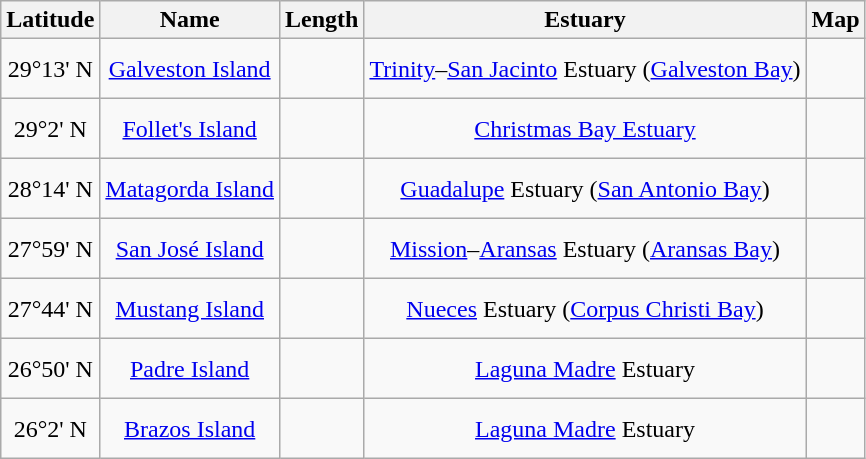<table class="wikitable sortable" style="text-align: center; margin-right:0;">
<tr>
<th>Latitude</th>
<th>Name</th>
<th>Length</th>
<th>Estuary</th>
<th class=unsortable>Map</th>
</tr>
<tr style="height:40px">
<td data-sort-value="29.13">29°13' N</td>
<td><a href='#'>Galveston Island</a></td>
<td></td>
<td><a href='#'>Trinity</a>–<a href='#'>San Jacinto</a> Estuary (<a href='#'>Galveston Bay</a>)</td>
<td></td>
</tr>
<tr style="height:40px">
<td data-sort-value="29.02">29°2' N</td>
<td><a href='#'>Follet's Island</a></td>
<td></td>
<td><a href='#'>Christmas Bay Estuary</a></td>
<td></td>
</tr>
<tr style="height:40px">
<td data-sort-value="28.14">28°14' N</td>
<td><a href='#'>Matagorda Island</a></td>
<td></td>
<td><a href='#'>Guadalupe</a> Estuary (<a href='#'>San Antonio Bay</a>)</td>
<td></td>
</tr>
<tr style="height:40px">
<td data-sort-value="27.59">27°59' N</td>
<td><a href='#'>San José Island</a></td>
<td></td>
<td><a href='#'>Mission</a>–<a href='#'>Aransas</a> Estuary (<a href='#'>Aransas Bay</a>)</td>
<td></td>
</tr>
<tr style="height:40px">
<td data-sort-value="27.44">27°44' N</td>
<td><a href='#'>Mustang Island</a></td>
<td></td>
<td><a href='#'>Nueces</a> Estuary (<a href='#'>Corpus Christi Bay</a>)</td>
<td></td>
</tr>
<tr style="height:40px">
<td data-sort-value="26.5">26°50' N</td>
<td><a href='#'>Padre Island</a></td>
<td></td>
<td><a href='#'>Laguna Madre</a> Estuary</td>
<td></td>
</tr>
<tr style="height:40px">
<td data-sort-value="26.02">26°2' N</td>
<td><a href='#'>Brazos Island</a></td>
<td></td>
<td><a href='#'>Laguna Madre</a> Estuary</td>
<td></td>
</tr>
</table>
